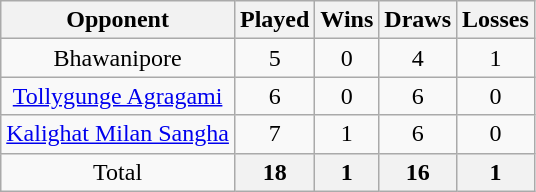<table class="wikitable" style="text-align: center;">
<tr>
<th>Opponent</th>
<th>Played</th>
<th>Wins</th>
<th>Draws</th>
<th>Losses</th>
</tr>
<tr>
<td>Bhawanipore</td>
<td>5</td>
<td>0</td>
<td>4</td>
<td>1</td>
</tr>
<tr>
<td><a href='#'>Tollygunge Agragami</a></td>
<td>6</td>
<td>0</td>
<td>6</td>
<td>0</td>
</tr>
<tr>
<td><a href='#'>Kalighat Milan Sangha</a></td>
<td>7</td>
<td>1</td>
<td>6</td>
<td>0</td>
</tr>
<tr>
<td>Total</td>
<th>18</th>
<th>1</th>
<th>16</th>
<th>1</th>
</tr>
</table>
